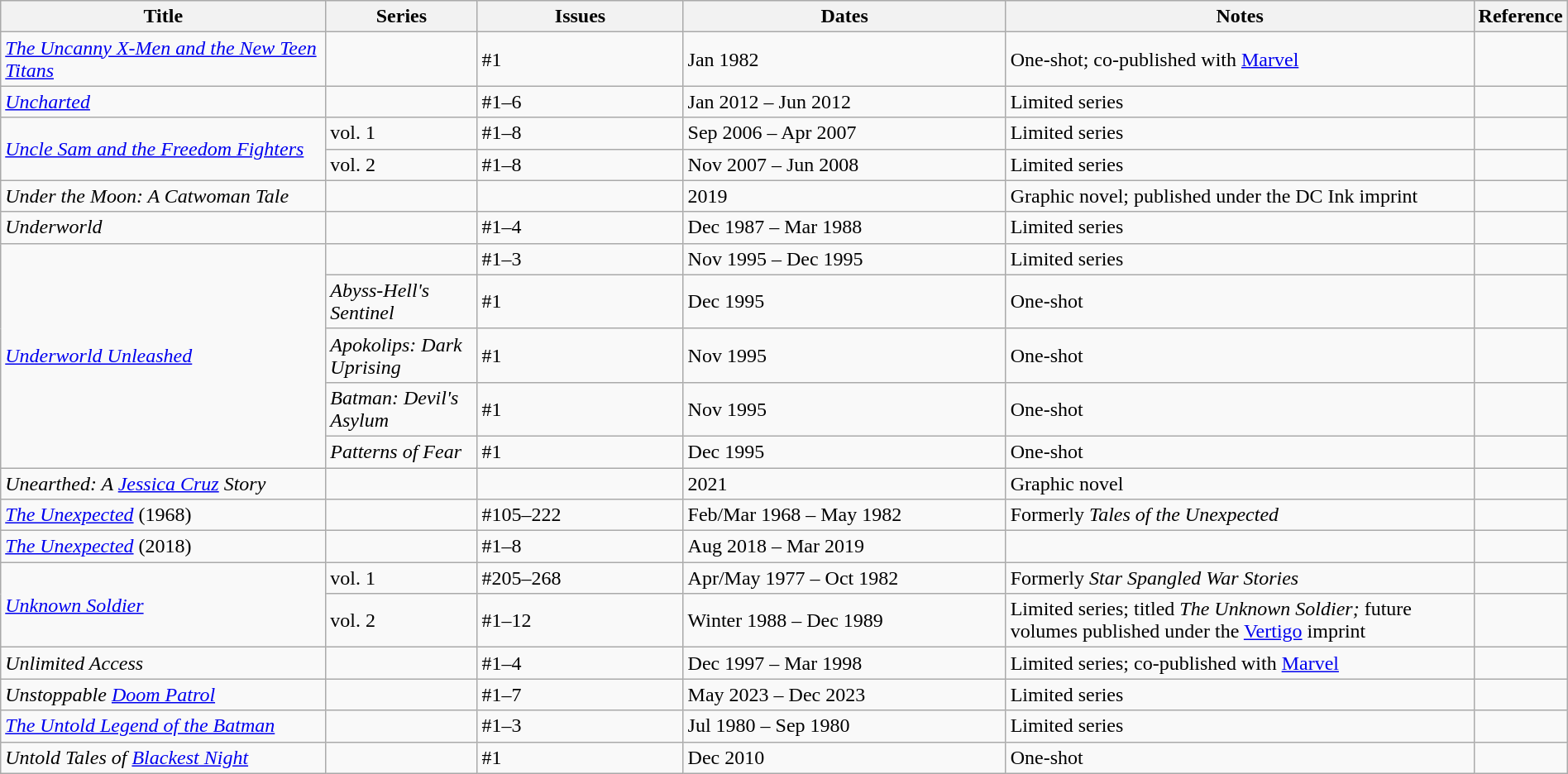<table class="wikitable" style="width:100%;">
<tr>
<th width=22%>Title</th>
<th width=10%>Series</th>
<th width=14%>Issues</th>
<th width=22%>Dates</th>
<th width=32%>Notes</th>
<th>Reference</th>
</tr>
<tr>
<td><em><a href='#'>The Uncanny X-Men and the New Teen Titans</a></em></td>
<td></td>
<td>#1</td>
<td>Jan 1982</td>
<td>One-shot; co-published with <a href='#'>Marvel</a></td>
<td></td>
</tr>
<tr>
<td><em><a href='#'>Uncharted</a></em></td>
<td></td>
<td>#1–6</td>
<td>Jan 2012 – Jun 2012</td>
<td>Limited series</td>
<td></td>
</tr>
<tr>
<td rowspan="2"><em><a href='#'>Uncle Sam and the Freedom Fighters</a></em></td>
<td>vol. 1</td>
<td>#1–8</td>
<td>Sep 2006 – Apr 2007</td>
<td>Limited series</td>
<td></td>
</tr>
<tr>
<td>vol. 2</td>
<td>#1–8</td>
<td>Nov 2007 – Jun 2008</td>
<td>Limited series</td>
<td></td>
</tr>
<tr>
<td><em>Under the Moon: A Catwoman Tale</em></td>
<td></td>
<td></td>
<td>2019</td>
<td>Graphic novel; published under the DC Ink imprint</td>
<td></td>
</tr>
<tr>
<td><em>Underworld</em></td>
<td></td>
<td>#1–4</td>
<td>Dec 1987 – Mar 1988</td>
<td>Limited series</td>
<td></td>
</tr>
<tr>
<td rowspan="5"><em><a href='#'>Underworld Unleashed</a></em></td>
<td></td>
<td>#1–3</td>
<td>Nov 1995 – Dec 1995</td>
<td>Limited series</td>
<td></td>
</tr>
<tr>
<td><em>Abyss-Hell's Sentinel</em></td>
<td>#1</td>
<td>Dec 1995</td>
<td>One-shot</td>
<td></td>
</tr>
<tr>
<td><em>Apokolips: Dark Uprising</em></td>
<td>#1</td>
<td>Nov 1995</td>
<td>One-shot</td>
<td></td>
</tr>
<tr>
<td><em>Batman: Devil's Asylum</em></td>
<td>#1</td>
<td>Nov 1995</td>
<td>One-shot</td>
<td></td>
</tr>
<tr>
<td><em>Patterns of Fear</em></td>
<td>#1</td>
<td>Dec 1995</td>
<td>One-shot</td>
<td></td>
</tr>
<tr>
<td><em>Unearthed: A <a href='#'>Jessica Cruz</a> Story</em></td>
<td></td>
<td></td>
<td>2021</td>
<td>Graphic novel</td>
<td></td>
</tr>
<tr>
<td><em><a href='#'>The Unexpected</a></em> (1968)</td>
<td></td>
<td>#105–222</td>
<td>Feb/Mar 1968 – May 1982</td>
<td>Formerly <em>Tales of the Unexpected</em></td>
<td></td>
</tr>
<tr>
<td><em><a href='#'>The Unexpected</a></em> (2018)</td>
<td></td>
<td>#1–8</td>
<td>Aug 2018 – Mar 2019</td>
<td></td>
<td></td>
</tr>
<tr>
<td rowspan="2"><em><a href='#'>Unknown Soldier</a></em></td>
<td>vol. 1</td>
<td>#205–268</td>
<td>Apr/May 1977 – Oct 1982</td>
<td>Formerly <em>Star Spangled War Stories</em></td>
<td></td>
</tr>
<tr>
<td>vol. 2</td>
<td>#1–12</td>
<td>Winter 1988 – Dec 1989</td>
<td>Limited series; titled <em>The Unknown Soldier;</em> future volumes published under the <a href='#'>Vertigo</a> imprint</td>
<td></td>
</tr>
<tr>
<td><em>Unlimited Access</em></td>
<td></td>
<td>#1–4</td>
<td>Dec 1997 – Mar 1998</td>
<td>Limited series; co-published with <a href='#'>Marvel</a></td>
<td></td>
</tr>
<tr>
<td><em>Unstoppable <a href='#'>Doom Patrol</a></em></td>
<td></td>
<td>#1–7</td>
<td>May 2023 – Dec 2023</td>
<td>Limited series</td>
<td></td>
</tr>
<tr>
<td><em><a href='#'>The Untold Legend of the Batman</a></em></td>
<td></td>
<td>#1–3</td>
<td>Jul 1980 – Sep 1980</td>
<td>Limited series</td>
<td></td>
</tr>
<tr>
<td><em>Untold Tales of <a href='#'>Blackest Night</a></em></td>
<td></td>
<td>#1</td>
<td>Dec 2010</td>
<td>One-shot</td>
<td></td>
</tr>
</table>
